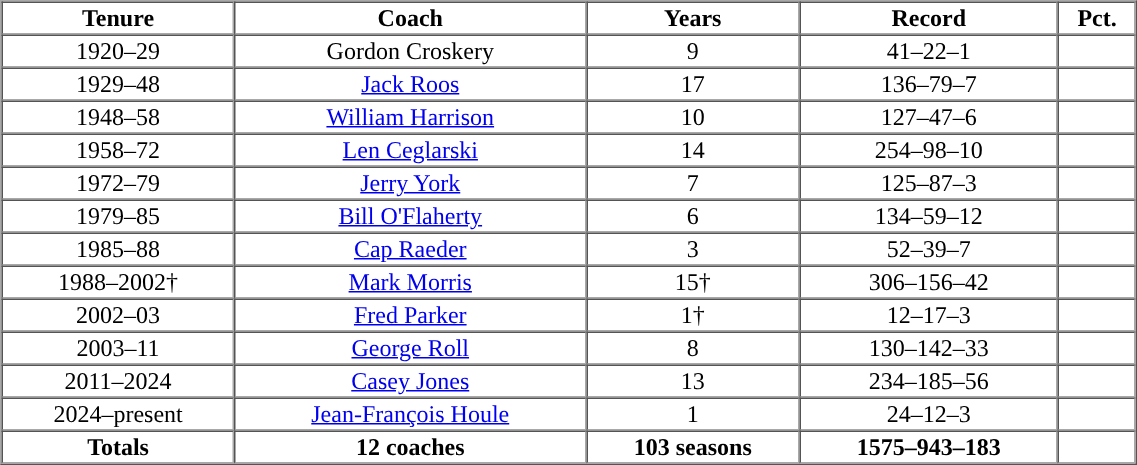<table cellpadding="1" border="1" cellspacing="0" width="60%">
<tr>
<th>Tenure</th>
<th>Coach</th>
<th>Years</th>
<th>Record</th>
<th>Pct.</th>
</tr>
<tr align="center">
<td>1920–29</td>
<td>Gordon Croskery</td>
<td>9</td>
<td>41–22–1</td>
<td></td>
</tr>
<tr align="center">
<td>1929–48</td>
<td><a href='#'>Jack Roos</a></td>
<td>17</td>
<td>136–79–7</td>
<td></td>
</tr>
<tr align="center">
<td>1948–58</td>
<td><a href='#'>William Harrison</a></td>
<td>10</td>
<td>127–47–6</td>
<td></td>
</tr>
<tr align="center">
<td>1958–72</td>
<td><a href='#'>Len Ceglarski</a></td>
<td>14</td>
<td>254–98–10</td>
<td></td>
</tr>
<tr align="center">
<td>1972–79</td>
<td><a href='#'>Jerry York</a></td>
<td>7</td>
<td>125–87–3</td>
<td></td>
</tr>
<tr align="center">
<td>1979–85</td>
<td><a href='#'>Bill O'Flaherty</a></td>
<td>6</td>
<td>134–59–12</td>
<td></td>
</tr>
<tr align="center">
<td>1985–88</td>
<td><a href='#'>Cap Raeder</a></td>
<td>3</td>
<td>52–39–7</td>
<td></td>
</tr>
<tr align="center">
<td>1988–2002†</td>
<td><a href='#'>Mark Morris</a></td>
<td>15†</td>
<td>306–156–42</td>
<td></td>
</tr>
<tr align=center>
<td>2002–03</td>
<td><a href='#'>Fred Parker</a></td>
<td>1†</td>
<td>12–17–3</td>
<td></td>
</tr>
<tr align=center>
<td>2003–11</td>
<td><a href='#'>George Roll</a></td>
<td>8</td>
<td>130–142–33</td>
<td></td>
</tr>
<tr align="center">
<td>2011–2024</td>
<td><a href='#'>Casey Jones</a></td>
<td>13</td>
<td>234–185–56</td>
<td></td>
</tr>
<tr align="center">
<td>2024–present</td>
<td><a href='#'>Jean-François Houle</a></td>
<td>1</td>
<td>24–12–3</td>
<td></td>
</tr>
<tr align="center">
<th>Totals</th>
<th>12 coaches</th>
<th>103 seasons</th>
<th>1575–943–183</th>
<th></th>
</tr>
</table>
